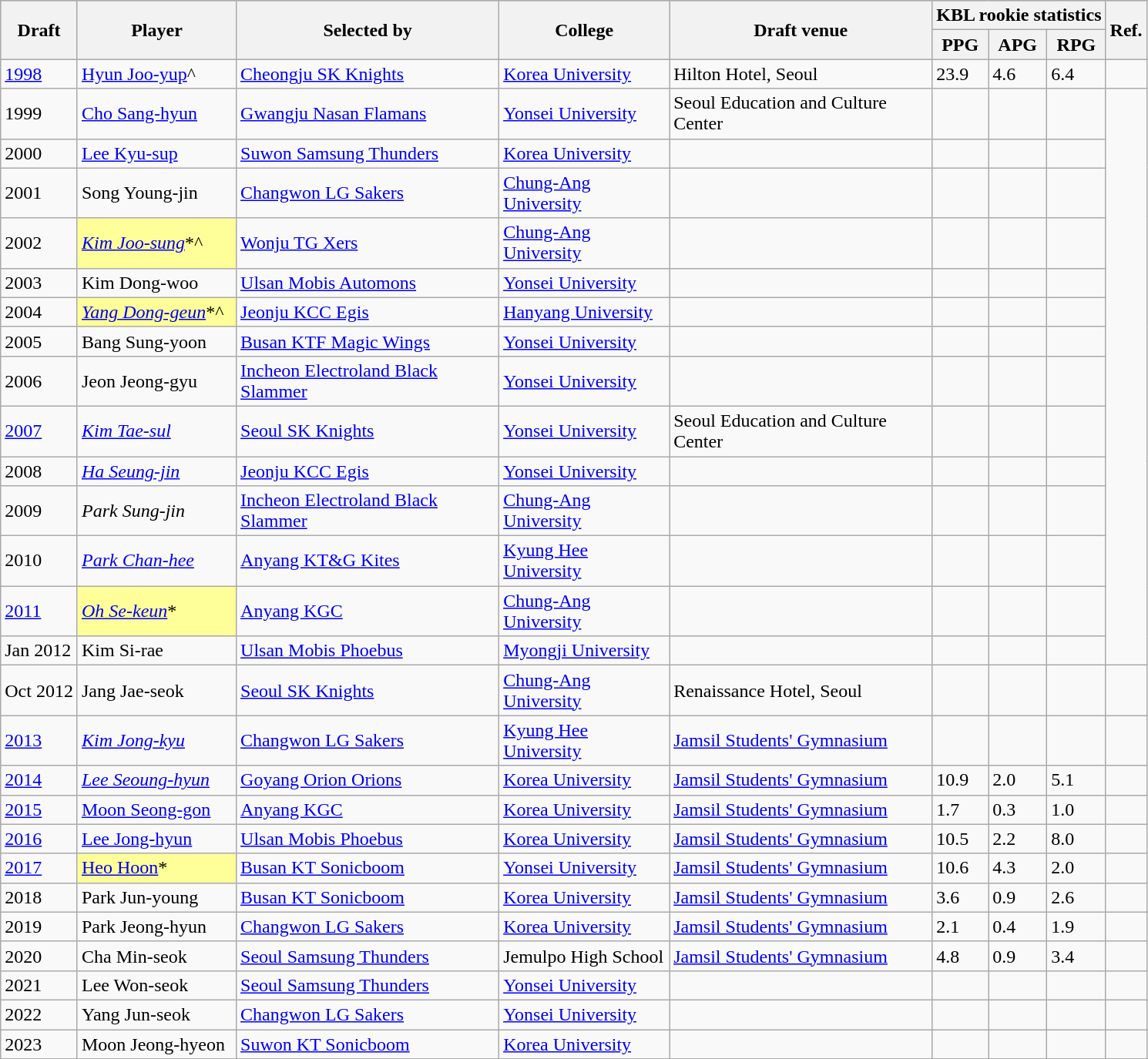<table class="wikitable plainrowheaders sortable" summary="Draft (sortable), Selected by (sortable), Player (sortable), Nationality (sortable), College/high school/former club (sortable), PPG (sortable), RPG (sortable), APG (sortable) and References">
<tr style="background-color:#c5c5c5">
<th rowspan=2 scope="col">Draft</th>
<th rowspan=2 scope="col" width=130>Player</th>
<th rowspan=2 scope="col" width=220>Selected by</th>
<th rowspan=2 scope="col" width=140>College</th>
<th rowspan=2 scope="col" width=220>Draft venue</th>
<th colspan=3>KBL rookie statistics</th>
<th rowspan=2 scope="col" class="unsortable">Ref.</th>
</tr>
<tr>
<th scope="col">PPG</th>
<th scope="col">APG</th>
<th scope="col">RPG</th>
</tr>
<tr>
<td><a href='#'>1998</a></td>
<td><a href='#'>Hyun Joo-yup</a>^</td>
<td><a href='#'>Cheongju SK Knights</a></td>
<td><a href='#'>Korea University</a></td>
<td>Hilton Hotel, Seoul</td>
<td>23.9</td>
<td>4.6</td>
<td>6.4</td>
<td></td>
</tr>
<tr>
<td>1999</td>
<td><a href='#'>Cho Sang-hyun</a></td>
<td><a href='#'>Gwangju Nasan Flamans</a></td>
<td><a href='#'>Yonsei University</a></td>
<td>Seoul Education and Culture Center</td>
<td></td>
<td></td>
<td></td>
</tr>
<tr>
<td>2000</td>
<td><a href='#'>Lee Kyu-sup</a></td>
<td><a href='#'>Suwon Samsung Thunders</a></td>
<td><a href='#'>Korea University</a></td>
<td></td>
<td></td>
<td></td>
<td></td>
</tr>
<tr>
<td>2001</td>
<td>Song Young-jin</td>
<td><a href='#'>Changwon LG Sakers</a></td>
<td><a href='#'>Chung-Ang University</a></td>
<td></td>
<td></td>
<td></td>
<td></td>
</tr>
<tr>
<td>2002</td>
<td style="background-color:#FFFF99; width:6em"><em><a href='#'>Kim Joo-sung</a></em>*^</td>
<td><a href='#'>Wonju TG Xers</a></td>
<td><a href='#'>Chung-Ang University</a></td>
<td></td>
<td></td>
<td></td>
<td></td>
</tr>
<tr>
<td>2003</td>
<td>Kim Dong-woo</td>
<td><a href='#'>Ulsan Mobis Automons</a></td>
<td><a href='#'>Yonsei University</a></td>
<td></td>
<td></td>
<td></td>
<td></td>
</tr>
<tr>
<td>2004</td>
<td style="background-color:#FFFF99; width:6em"><em><a href='#'>Yang Dong-geun</a></em>*^</td>
<td><a href='#'>Jeonju KCC Egis</a></td>
<td><a href='#'>Hanyang University</a></td>
<td></td>
<td></td>
<td></td>
<td></td>
</tr>
<tr>
<td>2005</td>
<td>Bang Sung-yoon</td>
<td><a href='#'>Busan KTF Magic Wings</a></td>
<td><a href='#'>Yonsei University</a></td>
<td></td>
<td></td>
<td></td>
<td></td>
</tr>
<tr>
<td>2006</td>
<td>Jeon Jeong-gyu</td>
<td><a href='#'>Incheon Electroland Black Slammer</a></td>
<td><a href='#'>Yonsei University</a></td>
<td></td>
<td></td>
<td></td>
<td></td>
</tr>
<tr>
<td><a href='#'>2007</a></td>
<td><em><a href='#'>Kim Tae-sul</a></em></td>
<td><a href='#'>Seoul SK Knights</a></td>
<td><a href='#'>Yonsei University</a></td>
<td>Seoul Education and Culture Center</td>
<td></td>
<td></td>
<td></td>
</tr>
<tr>
<td>2008</td>
<td><em><a href='#'>Ha Seung-jin</a></em></td>
<td><a href='#'>Jeonju KCC Egis</a></td>
<td><a href='#'>Yonsei University</a></td>
<td></td>
<td></td>
<td></td>
<td></td>
</tr>
<tr>
<td>2009</td>
<td><em>Park Sung-jin</em></td>
<td><a href='#'>Incheon Electroland Black Slammer</a></td>
<td><a href='#'>Chung-Ang University</a></td>
<td></td>
<td></td>
<td></td>
<td></td>
</tr>
<tr>
<td>2010</td>
<td><em><a href='#'>Park Chan-hee</a></em></td>
<td><a href='#'>Anyang KT&G Kites</a></td>
<td><a href='#'>Kyung Hee University</a></td>
<td></td>
<td></td>
<td></td>
<td></td>
</tr>
<tr>
<td><a href='#'>2011</a></td>
<td style="background-color:#FFFF99; width:6em"><em><a href='#'>Oh Se-keun</a></em>*</td>
<td><a href='#'>Anyang KGC</a></td>
<td><a href='#'>Chung-Ang University</a></td>
<td></td>
<td></td>
<td></td>
<td></td>
</tr>
<tr>
<td>Jan 2012</td>
<td>Kim Si-rae</td>
<td><a href='#'>Ulsan Mobis Phoebus</a></td>
<td><a href='#'>Myongji University</a></td>
<td></td>
<td></td>
<td></td>
<td></td>
</tr>
<tr>
<td>Oct 2012</td>
<td>Jang Jae-seok</td>
<td><a href='#'>Seoul SK Knights</a></td>
<td><a href='#'>Chung-Ang University</a></td>
<td>Renaissance Hotel, Seoul</td>
<td></td>
<td></td>
<td></td>
<td></td>
</tr>
<tr>
<td><a href='#'>2013</a></td>
<td><em><a href='#'>Kim Jong-kyu</a></em></td>
<td><a href='#'>Changwon LG Sakers</a></td>
<td><a href='#'>Kyung Hee University</a></td>
<td><a href='#'>Jamsil Students' Gymnasium</a></td>
<td></td>
<td></td>
<td></td>
<td></td>
</tr>
<tr>
<td><a href='#'>2014</a></td>
<td><em><a href='#'>Lee Seoung-hyun</a></em></td>
<td><a href='#'>Goyang Orion Orions</a></td>
<td><a href='#'>Korea University</a></td>
<td><a href='#'>Jamsil Students' Gymnasium</a></td>
<td>10.9</td>
<td>2.0</td>
<td>5.1</td>
<td></td>
</tr>
<tr>
<td><a href='#'>2015</a></td>
<td><a href='#'>Moon Seong-gon</a></td>
<td><a href='#'>Anyang KGC</a></td>
<td><a href='#'>Korea University</a></td>
<td><a href='#'>Jamsil Students' Gymnasium</a></td>
<td>1.7</td>
<td>0.3</td>
<td>1.0</td>
<td></td>
</tr>
<tr>
<td><a href='#'>2016</a></td>
<td><a href='#'>Lee Jong-hyun</a></td>
<td><a href='#'>Ulsan Mobis Phoebus</a></td>
<td><a href='#'>Korea University</a></td>
<td><a href='#'>Jamsil Students' Gymnasium</a></td>
<td>10.5</td>
<td>2.2</td>
<td>8.0</td>
<td></td>
</tr>
<tr>
<td><a href='#'>2017</a></td>
<td style="background-color:#FFFF99; width:6em"><a href='#'>Heo Hoon</a>*</td>
<td><a href='#'>Busan KT Sonicboom</a></td>
<td><a href='#'>Yonsei University</a></td>
<td><a href='#'>Jamsil Students' Gymnasium</a></td>
<td>10.6</td>
<td>4.3</td>
<td>2.0</td>
<td></td>
</tr>
<tr>
<td>2018</td>
<td>Park Jun-young</td>
<td><a href='#'>Busan KT Sonicboom</a></td>
<td><a href='#'>Korea University</a></td>
<td><a href='#'>Jamsil Students' Gymnasium</a></td>
<td>3.6</td>
<td>0.9</td>
<td>2.6</td>
<td></td>
</tr>
<tr>
<td>2019</td>
<td>Park Jeong-hyun</td>
<td><a href='#'>Changwon LG Sakers</a></td>
<td><a href='#'>Korea University</a></td>
<td><a href='#'>Jamsil Students' Gymnasium</a></td>
<td>2.1</td>
<td>0.4</td>
<td>1.9</td>
<td></td>
</tr>
<tr>
<td>2020</td>
<td>Cha Min-seok</td>
<td><a href='#'>Seoul Samsung Thunders</a></td>
<td>Jemulpo High School</td>
<td><a href='#'>Jamsil Students' Gymnasium</a></td>
<td>4.8</td>
<td>0.9</td>
<td>3.4</td>
<td></td>
</tr>
<tr>
<td>2021</td>
<td>Lee Won-seok</td>
<td><a href='#'>Seoul Samsung Thunders</a></td>
<td><a href='#'>Yonsei University</a></td>
<td></td>
<td></td>
<td></td>
<td></td>
</tr>
<tr>
<td>2022</td>
<td>Yang Jun-seok</td>
<td><a href='#'>Changwon LG Sakers</a></td>
<td><a href='#'>Yonsei University</a></td>
<td></td>
<td></td>
<td></td>
<td></td>
<td></td>
</tr>
<tr>
<td>2023</td>
<td>Moon Jeong-hyeon</td>
<td><a href='#'>Suwon KT Sonicboom</a></td>
<td><a href='#'>Korea University</a></td>
<td></td>
<td></td>
<td></td>
<td></td>
<td></td>
</tr>
<tr>
</tr>
</table>
